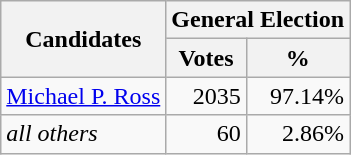<table class=wikitable>
<tr>
<th colspan=1 rowspan=2><strong>Candidates</strong></th>
<th colspan=2><strong>General Election</strong></th>
</tr>
<tr>
<th>Votes</th>
<th>%</th>
</tr>
<tr>
<td><a href='#'>Michael P. Ross</a></td>
<td align="right">2035</td>
<td align="right">97.14%</td>
</tr>
<tr>
<td><em>all others</em></td>
<td align="right">60</td>
<td align="right">2.86%</td>
</tr>
</table>
